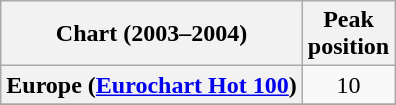<table class="wikitable sortable plainrowheaders" style="text-align:center">
<tr>
<th scope="col">Chart (2003–2004)</th>
<th scope="col">Peak<br>position</th>
</tr>
<tr>
<th scope="row">Europe (<a href='#'>Eurochart Hot 100</a>)</th>
<td>10</td>
</tr>
<tr>
</tr>
<tr>
</tr>
<tr>
</tr>
<tr>
</tr>
<tr>
</tr>
<tr>
</tr>
<tr>
</tr>
<tr>
</tr>
</table>
